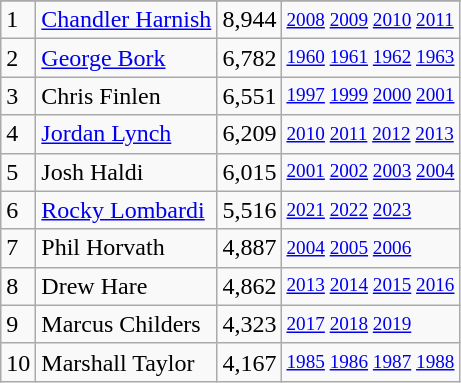<table class="wikitable">
<tr>
</tr>
<tr>
<td>1</td>
<td><a href='#'>Chandler Harnish</a></td>
<td>8,944</td>
<td style="font-size:80%;"><a href='#'>2008</a> <a href='#'>2009</a> <a href='#'>2010</a> <a href='#'>2011</a></td>
</tr>
<tr>
<td>2</td>
<td><a href='#'>George Bork</a></td>
<td>6,782</td>
<td style="font-size:80%;"><a href='#'>1960</a> <a href='#'>1961</a> <a href='#'>1962</a> <a href='#'>1963</a></td>
</tr>
<tr>
<td>3</td>
<td>Chris Finlen</td>
<td>6,551</td>
<td style="font-size:80%;"><a href='#'>1997</a> <a href='#'>1999</a> <a href='#'>2000</a> <a href='#'>2001</a></td>
</tr>
<tr>
<td>4</td>
<td><a href='#'>Jordan Lynch</a></td>
<td>6,209</td>
<td style="font-size:80%;"><a href='#'>2010</a> <a href='#'>2011</a> <a href='#'>2012</a> <a href='#'>2013</a></td>
</tr>
<tr>
<td>5</td>
<td>Josh Haldi</td>
<td>6,015</td>
<td style="font-size:80%;"><a href='#'>2001</a> <a href='#'>2002</a> <a href='#'>2003</a> <a href='#'>2004</a></td>
</tr>
<tr>
<td>6</td>
<td><a href='#'>Rocky Lombardi</a></td>
<td>5,516</td>
<td style="font-size:80%;"><a href='#'>2021</a> <a href='#'>2022</a> <a href='#'>2023</a></td>
</tr>
<tr>
<td>7</td>
<td>Phil Horvath</td>
<td>4,887</td>
<td style="font-size:80%;"><a href='#'>2004</a> <a href='#'>2005</a> <a href='#'>2006</a></td>
</tr>
<tr>
<td>8</td>
<td>Drew Hare</td>
<td>4,862</td>
<td style="font-size:80%;"><a href='#'>2013</a> <a href='#'>2014</a> <a href='#'>2015</a> <a href='#'>2016</a></td>
</tr>
<tr>
<td>9</td>
<td>Marcus Childers</td>
<td>4,323</td>
<td style="font-size:80%;"><a href='#'>2017</a> <a href='#'>2018</a> <a href='#'>2019</a></td>
</tr>
<tr>
<td>10</td>
<td>Marshall Taylor</td>
<td>4,167</td>
<td style="font-size:80%;"><a href='#'>1985</a> <a href='#'>1986</a> <a href='#'>1987</a> <a href='#'>1988</a></td>
</tr>
</table>
